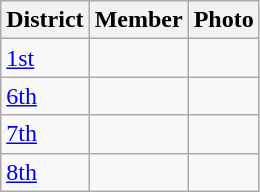<table class="wikitable sortable">
<tr>
<th>District</th>
<th>Member</th>
<th>Photo</th>
</tr>
<tr>
<td><a href='#'>1st</a></td>
<td></td>
<td></td>
</tr>
<tr>
<td><a href='#'>6th</a></td>
<td></td>
<td></td>
</tr>
<tr>
<td><a href='#'>7th</a></td>
<td></td>
<td></td>
</tr>
<tr>
<td><a href='#'>8th</a></td>
<td></td>
<td></td>
</tr>
</table>
